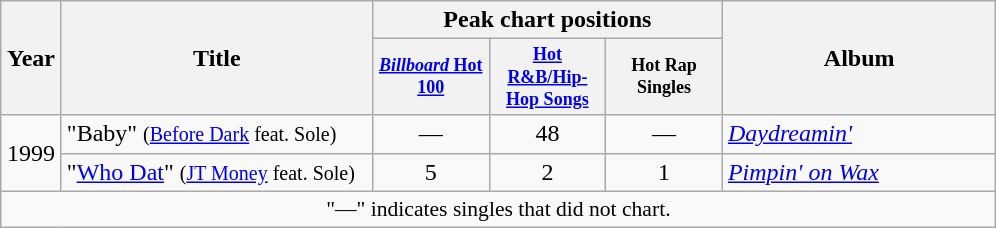<table class="wikitable">
<tr>
<th rowspan="2" width="33">Year</th>
<th width="200" rowspan="2">Title</th>
<th colspan="3">Peak chart positions</th>
<th rowspan="2" width="175">Album</th>
</tr>
<tr>
<th style="width:6em;font-size:75%"><a href='#'><em>Billboard</em> Hot 100</a></th>
<th style="width:6em;font-size:75%"><a href='#'>Hot R&B/Hip-Hop Songs</a></th>
<th style="width:6em;font-size:75%">Hot Rap Singles</th>
</tr>
<tr>
<td align="center" rowspan="2">1999</td>
<td>"Baby" <small>(<a href='#'>Before Dark</a> feat. Sole)</small></td>
<td align="center">—</td>
<td align="center">48</td>
<td align="center">—</td>
<td><em><a href='#'>Daydreamin'</a></em></td>
</tr>
<tr>
<td>"<a href='#'>Who Dat</a>" <small>(<a href='#'>JT Money</a> feat. Sole)</small></td>
<td align="center">5</td>
<td align="center">2</td>
<td align="center">1</td>
<td><em><a href='#'>Pimpin' on Wax</a></em></td>
</tr>
<tr>
<td colspan="6" align="center" style="font-size:90%">"—" indicates singles that did not chart.</td>
</tr>
</table>
